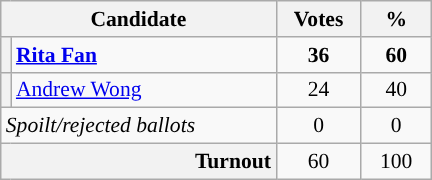<table class=wikitable style="font-size: 90%;">
<tr>
<th colspan="2">Candidate</th>
<th style="width: 50px">Votes</th>
<th style="width: 40px">%</th>
</tr>
<tr>
<th style="background-color: "></th>
<td style="width: 170px"><strong><a href='#'>Rita Fan</a></strong> </td>
<td align="center"><strong>36</strong></td>
<td align="center"><strong>60</strong></td>
</tr>
<tr>
<th style="background-color: "></th>
<td style="width: 170px"><a href='#'>Andrew Wong</a></td>
<td align="center">24</td>
<td align="center">40</td>
</tr>
<tr>
<td colspan="2"><em>Spoilt/rejected ballots</em></td>
<td align="center">0</td>
<td align="center">0</td>
</tr>
<tr>
<th colspan="2" style="text-align:right">Turnout</th>
<td align="center">60</td>
<td align="center">100</td>
</tr>
</table>
